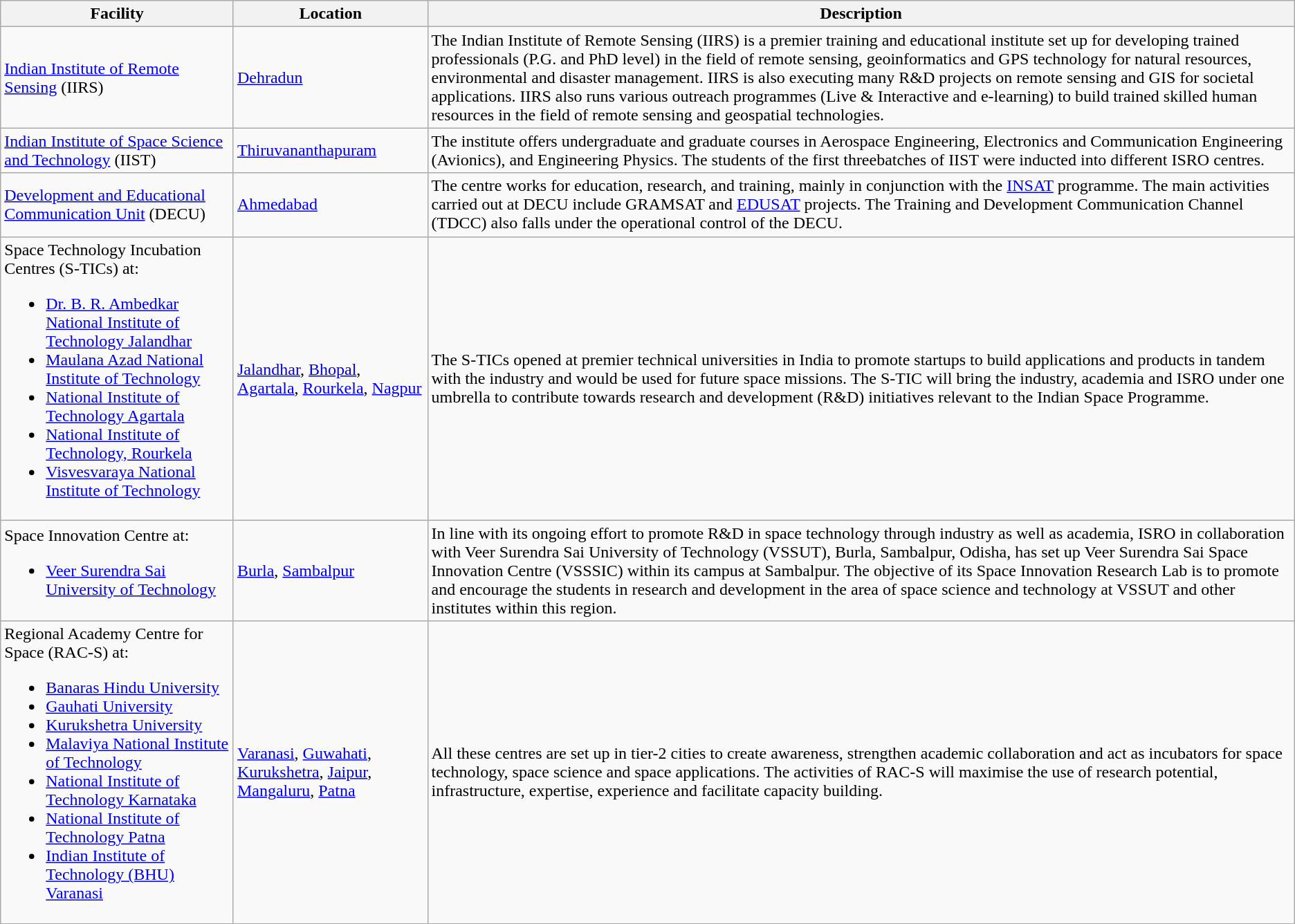<table class=wikitable>
<tr>
<th style="width:18%;">Facility</th>
<th style="width:15%;">Location</th>
<th style="width:67%;">Description</th>
</tr>
<tr>
<td><a href='#'>Indian Institute of Remote Sensing</a> (IIRS)</td>
<td><a href='#'>Dehradun</a></td>
<td>The Indian Institute of Remote Sensing (IIRS) is a premier training and educational institute set up for developing trained professionals (P.G. and PhD level) in the field of remote sensing, geoinformatics and GPS technology for natural resources, environmental and disaster management. IIRS is also executing many R&D projects on remote sensing and GIS for societal applications. IIRS also runs various outreach programmes (Live & Interactive and e-learning) to build trained skilled human resources in the field of remote sensing and geospatial technologies.</td>
</tr>
<tr>
<td><a href='#'>Indian Institute of Space Science and Technology</a> (IIST)</td>
<td><a href='#'>Thiruvananthapuram</a></td>
<td>The institute offers undergraduate and graduate courses in Aerospace Engineering, Electronics and Communication Engineering (Avionics), and Engineering Physics. The students of the first threebatches of IIST were inducted into different ISRO centres.</td>
</tr>
<tr>
<td><a href='#'>Development and Educational Communication Unit</a> (DECU)</td>
<td><a href='#'>Ahmedabad</a></td>
<td>The centre works for education, research, and training, mainly in conjunction with the <a href='#'>INSAT</a> programme. The main activities carried out at DECU include GRAMSAT and <a href='#'>EDUSAT</a> projects. The Training and Development Communication Channel (TDCC) also falls under the operational control of the DECU.</td>
</tr>
<tr>
<td>Space Technology Incubation Centres (S-TICs) at:<br><ul><li><a href='#'>Dr. B. R. Ambedkar National Institute of Technology Jalandhar</a></li><li><a href='#'>Maulana Azad National Institute of Technology</a></li><li><a href='#'>National Institute of Technology Agartala</a></li><li><a href='#'>National Institute of Technology, Rourkela</a></li><li><a href='#'>Visvesvaraya National Institute of Technology</a></li></ul></td>
<td><a href='#'>Jalandhar</a>, <a href='#'>Bhopal</a>, <a href='#'>Agartala</a>, <a href='#'>Rourkela</a>, <a href='#'>Nagpur</a></td>
<td>The S-TICs opened at premier technical universities in India to promote startups to build applications and products in tandem with the industry and would be used for future space missions. The S-TIC will bring the industry, academia and ISRO under one umbrella to contribute towards research and development (R&D) initiatives relevant to the Indian Space Programme.</td>
</tr>
<tr>
<td>Space Innovation Centre at:<br><ul><li><a href='#'>Veer Surendra Sai University of Technology</a></li></ul></td>
<td><a href='#'>Burla</a>, <a href='#'>Sambalpur</a></td>
<td>In line with its ongoing effort to promote R&D in space technology through industry as well as academia, ISRO in collaboration with Veer Surendra Sai University of Technology (VSSUT), Burla, Sambalpur, Odisha, has set up Veer Surendra Sai Space Innovation Centre (VSSSIC) within its campus at Sambalpur. The objective of its Space Innovation Research Lab is to promote and encourage the students in research and development in the area of space science and technology at VSSUT and other institutes within this region.</td>
</tr>
<tr>
<td>Regional Academy Centre for Space (RAC-S) at:<br><ul><li><a href='#'>Banaras Hindu University</a></li><li><a href='#'>Gauhati University</a></li><li><a href='#'>Kurukshetra University</a></li><li><a href='#'>Malaviya National Institute of Technology</a></li><li><a href='#'>National Institute of Technology Karnataka</a></li><li><a href='#'>National Institute of Technology Patna</a></li><li><a href='#'>Indian Institute of Technology (BHU) Varanasi</a></li></ul></td>
<td><a href='#'>Varanasi</a>, <a href='#'>Guwahati</a>, <a href='#'>Kurukshetra</a>, <a href='#'>Jaipur</a>, <a href='#'>Mangaluru</a>, <a href='#'>Patna</a></td>
<td>All these centres are set up in tier-2 cities to create awareness, strengthen academic collaboration and act as incubators for space technology, space science and space applications. The activities of RAC-S will maximise the use of research potential, infrastructure, expertise, experience and facilitate capacity building.</td>
</tr>
</table>
